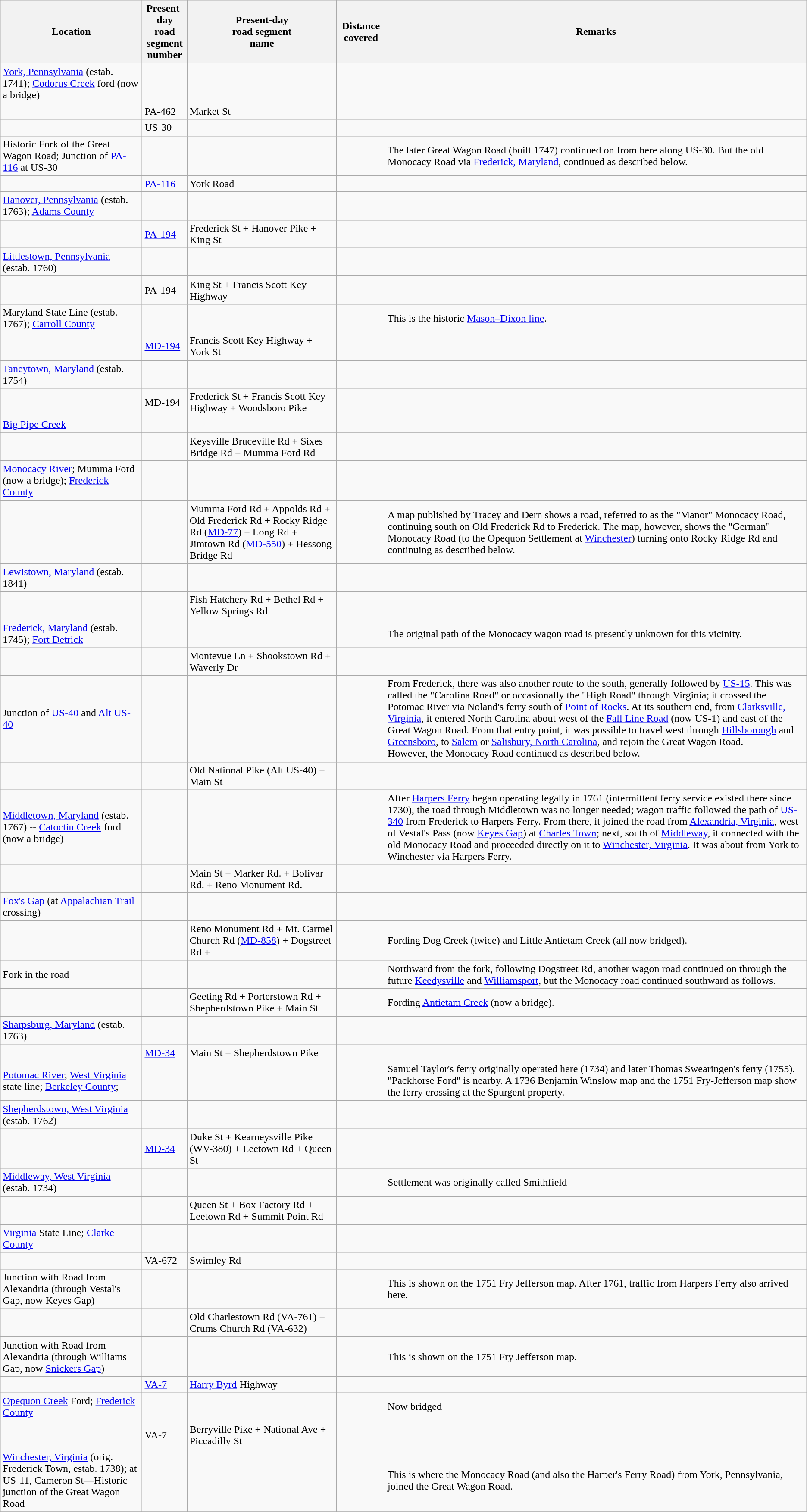<table class="wikitable">
<tr>
<th>Location</th>
<th>Present-day <br> road segment <br> number</th>
<th>Present-day <br> road segment <br> name</th>
<th>Distance covered</th>
<th>Remarks</th>
</tr>
<tr>
<td><a href='#'>York, Pennsylvania</a> (estab. 1741); <a href='#'>Codorus Creek</a> ford (now a bridge)</td>
<td></td>
<td></td>
<td></td>
<td></td>
</tr>
<tr>
<td></td>
<td>PA-462</td>
<td>Market St</td>
<td align=center></td>
<td></td>
</tr>
<tr>
<td></td>
<td>US-30</td>
<td></td>
<td align=center></td>
<td></td>
</tr>
<tr>
<td>Historic Fork of the Great Wagon Road; Junction of <a href='#'>PA-116</a> at US-30</td>
<td></td>
<td></td>
<td></td>
<td>The later Great Wagon Road (built 1747) continued on from here along US-30. But the old Monocacy Road via <a href='#'>Frederick, Maryland</a>, continued as described below.</td>
</tr>
<tr>
<td></td>
<td><a href='#'>PA-116</a></td>
<td>York Road</td>
<td align=center></td>
<td></td>
</tr>
<tr>
<td><a href='#'>Hanover, Pennsylvania</a> (estab. 1763);  <a href='#'>Adams County</a></td>
<td></td>
<td></td>
<td></td>
<td></td>
</tr>
<tr>
<td></td>
<td><a href='#'>PA-194</a></td>
<td>Frederick St + Hanover Pike + King St</td>
<td align=center></td>
<td></td>
</tr>
<tr>
<td><a href='#'>Littlestown, Pennsylvania</a> (estab. 1760)</td>
<td></td>
<td></td>
<td></td>
<td></td>
</tr>
<tr>
<td></td>
<td>PA-194</td>
<td>King St + Francis Scott Key Highway</td>
<td align=center></td>
<td></td>
</tr>
<tr>
<td>Maryland State Line (estab. 1767); <a href='#'>Carroll County</a></td>
<td></td>
<td></td>
<td></td>
<td>This is the historic <a href='#'>Mason–Dixon line</a>.</td>
</tr>
<tr>
<td></td>
<td><a href='#'>MD-194</a></td>
<td>Francis Scott Key Highway + York St</td>
<td align=center></td>
<td></td>
</tr>
<tr>
<td><a href='#'>Taneytown, Maryland</a> (estab. 1754)</td>
<td></td>
<td></td>
<td></td>
<td></td>
</tr>
<tr>
<td></td>
<td>MD-194</td>
<td>Frederick St + Francis Scott Key Highway + Woodsboro Pike</td>
<td align=center></td>
<td></td>
</tr>
<tr>
<td><a href='#'>Big Pipe Creek</a></td>
<td></td>
<td></td>
<td></td>
<td></td>
</tr>
<tr>
</tr>
<tr>
<td></td>
<td></td>
<td>Keysville Bruceville Rd + Sixes Bridge Rd + Mumma Ford Rd</td>
<td align=center></td>
<td></td>
</tr>
<tr>
<td><a href='#'>Monocacy River</a>; Mumma Ford (now a bridge); <a href='#'>Frederick County</a></td>
<td></td>
<td></td>
<td></td>
</tr>
<tr>
<td></td>
<td></td>
<td>Mumma Ford Rd + Appolds Rd + Old Frederick Rd + Rocky Ridge Rd (<a href='#'>MD-77</a>) + Long Rd + Jimtown Rd (<a href='#'>MD-550</a>) + Hessong Bridge Rd</td>
<td align=center></td>
<td>A map published by Tracey and Dern shows a road, referred to as the "Manor" Monocacy Road, continuing south on Old Frederick Rd to Frederick. The map, however, shows the "German" Monocacy Road (to the Opequon Settlement at <a href='#'>Winchester</a>) turning onto Rocky Ridge Rd and continuing as described below.</td>
</tr>
<tr>
<td><a href='#'>Lewistown, Maryland</a> (estab. 1841)</td>
<td></td>
<td></td>
<td></td>
<td></td>
</tr>
<tr>
<td></td>
<td></td>
<td>Fish Hatchery Rd + Bethel Rd + Yellow Springs Rd</td>
<td align=center></td>
<td></td>
</tr>
<tr>
<td><a href='#'>Frederick, Maryland</a> (estab. 1745);  <a href='#'>Fort Detrick</a></td>
<td></td>
<td></td>
<td></td>
<td>The original path of the Monocacy wagon road is presently unknown for this vicinity.</td>
</tr>
<tr>
<td></td>
<td></td>
<td>Montevue Ln + Shookstown Rd + Waverly Dr</td>
<td align=center></td>
<td></td>
</tr>
<tr>
<td>Junction of <a href='#'>US-40</a> and <a href='#'>Alt US-40</a></td>
<td></td>
<td></td>
<td></td>
<td>From Frederick, there was also another route to the south, generally followed by <a href='#'>US-15</a>. This was called the "Carolina Road" or occasionally the "High Road" through Virginia; it crossed the Potomac River via Noland's ferry south of <a href='#'>Point of Rocks</a>. At its southern end, from <a href='#'>Clarksville, Virginia</a>, it entered North Carolina about  west of the <a href='#'>Fall Line Road</a> (now US-1) and  east of the Great Wagon Road. From that entry point, it was possible to travel west through <a href='#'>Hillsborough</a> and <a href='#'>Greensboro</a>, to <a href='#'>Salem</a> or <a href='#'>Salisbury, North Carolina</a>, and rejoin the Great Wagon Road.<br>However, the Monocacy Road continued as described below.</td>
</tr>
<tr>
<td></td>
<td></td>
<td>Old National Pike (Alt US-40) + Main St</td>
<td align=center></td>
<td></td>
</tr>
<tr>
<td><a href='#'>Middletown, Maryland</a> (estab. 1767) -- <a href='#'>Catoctin Creek</a> ford (now a bridge)</td>
<td></td>
<td></td>
<td></td>
<td>After <a href='#'>Harpers Ferry</a> began operating legally in 1761 (intermittent ferry service existed there since 1730), the road through Middletown was no longer needed; wagon traffic followed the path of <a href='#'>US-340</a> from Frederick to Harpers Ferry. From there, it joined the road from <a href='#'>Alexandria, Virginia</a>, west of Vestal's Pass (now <a href='#'>Keyes Gap</a>) at <a href='#'>Charles Town</a>; next, south of <a href='#'>Middleway</a>, it connected with the old Monocacy Road and proceeded directly on it to <a href='#'>Winchester, Virginia</a>. It was about  from York to Winchester via Harpers Ferry.</td>
</tr>
<tr>
<td></td>
<td></td>
<td>Main St + Marker Rd. + Bolivar Rd. + Reno Monument Rd.</td>
<td align=center></td>
<td></td>
</tr>
<tr>
<td><a href='#'>Fox's Gap</a> (at <a href='#'>Appalachian Trail</a> crossing)</td>
<td></td>
<td></td>
<td></td>
<td></td>
</tr>
<tr>
<td></td>
<td></td>
<td>Reno Monument Rd + Mt. Carmel Church Rd (<a href='#'>MD-858</a>) + Dogstreet Rd +</td>
<td align=center></td>
<td>Fording Dog Creek (twice) and Little Antietam Creek (all now bridged).</td>
</tr>
<tr>
<td>Fork in the road</td>
<td></td>
<td></td>
<td></td>
<td>Northward from the fork, following Dogstreet Rd, another wagon road continued on through the future <a href='#'>Keedysville</a> and <a href='#'>Williamsport</a>, but the Monocacy road continued southward as follows.</td>
</tr>
<tr>
<td></td>
<td></td>
<td>Geeting Rd + Porterstown Rd + Shepherdstown Pike + Main St</td>
<td align=center></td>
<td>Fording <a href='#'>Antietam Creek</a> (now a bridge). </td>
</tr>
<tr>
<td><a href='#'>Sharpsburg, Maryland</a> (estab. 1763)</td>
<td></td>
<td></td>
<td></td>
<td></td>
</tr>
<tr>
<td></td>
<td><a href='#'>MD-34</a></td>
<td>Main St + Shepherdstown Pike</td>
<td align=center></td>
<td></td>
</tr>
<tr>
<td><a href='#'>Potomac River</a>; <a href='#'>West Virginia</a> state line; <a href='#'>Berkeley County</a>;</td>
<td></td>
<td></td>
<td></td>
<td>Samuel Taylor's ferry originally operated here (1734) and later Thomas Swearingen's ferry (1755). "Packhorse Ford" is nearby. A 1736 Benjamin Winslow map and the 1751 Fry-Jefferson map show the ferry crossing at the Spurgent property.</td>
</tr>
<tr>
<td><a href='#'>Shepherdstown, West Virginia</a> (estab. 1762)</td>
<td></td>
<td></td>
<td></td>
<td></td>
</tr>
<tr>
<td></td>
<td><a href='#'>MD-34</a></td>
<td>Duke St + Kearneysville Pike (WV-380) + Leetown Rd + Queen St</td>
<td align=center></td>
<td></td>
</tr>
<tr>
<td><a href='#'>Middleway, West Virginia</a> (estab. 1734)</td>
<td></td>
<td></td>
<td></td>
<td>Settlement was originally called Smithfield</td>
</tr>
<tr>
<td></td>
<td></td>
<td>Queen St + Box Factory Rd + Leetown Rd + Summit Point Rd</td>
<td align=center></td>
<td></td>
</tr>
<tr>
<td><a href='#'>Virginia</a> State Line;  <a href='#'>Clarke County</a></td>
<td></td>
<td></td>
<td></td>
<td></td>
</tr>
<tr>
<td></td>
<td>VA-672</td>
<td>Swimley Rd</td>
<td align=center></td>
<td></td>
</tr>
<tr>
<td>Junction with Road from Alexandria (through Vestal's Gap, now Keyes Gap)</td>
<td></td>
<td></td>
<td></td>
<td>This is shown on the 1751 Fry Jefferson map.  After 1761, traffic from Harpers Ferry also arrived here.</td>
</tr>
<tr>
<td></td>
<td></td>
<td>Old Charlestown Rd (VA-761) + Crums Church Rd (VA-632)</td>
<td align=center></td>
<td></td>
</tr>
<tr>
<td>Junction with Road from Alexandria (through Williams Gap, now <a href='#'>Snickers Gap</a>)</td>
<td></td>
<td></td>
<td></td>
<td>This is shown on the 1751 Fry Jefferson map.</td>
</tr>
<tr>
<td></td>
<td><a href='#'>VA-7</a></td>
<td><a href='#'>Harry Byrd</a> Highway</td>
<td align=center></td>
<td></td>
</tr>
<tr>
<td><a href='#'>Opequon Creek</a> Ford;  <a href='#'>Frederick County</a></td>
<td></td>
<td></td>
<td></td>
<td>Now bridged</td>
</tr>
<tr>
<td></td>
<td>VA-7</td>
<td>Berryville Pike + National Ave + Piccadilly St</td>
<td align=center></td>
<td></td>
</tr>
<tr>
<td><a href='#'>Winchester, Virginia</a> (orig. Frederick Town, estab. 1738);  at US-11, Cameron St—Historic junction of the Great Wagon Road</td>
<td></td>
<td></td>
<td></td>
<td>This is where the Monocacy Road (and also the Harper's Ferry Road) from York, Pennsylvania, joined the Great Wagon Road.</td>
</tr>
<tr>
</tr>
</table>
